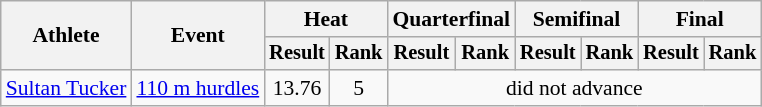<table class=wikitable style="font-size:90%">
<tr>
<th rowspan="2">Athlete</th>
<th rowspan="2">Event</th>
<th colspan="2">Heat</th>
<th colspan="2">Quarterfinal</th>
<th colspan="2">Semifinal</th>
<th colspan="2">Final</th>
</tr>
<tr style="font-size:95%">
<th>Result</th>
<th>Rank</th>
<th>Result</th>
<th>Rank</th>
<th>Result</th>
<th>Rank</th>
<th>Result</th>
<th>Rank</th>
</tr>
<tr align=center>
<td align=left><a href='#'>Sultan Tucker</a></td>
<td align=left><a href='#'>110 m hurdles</a></td>
<td>13.76</td>
<td>5</td>
<td colspan=6>did not advance</td>
</tr>
</table>
